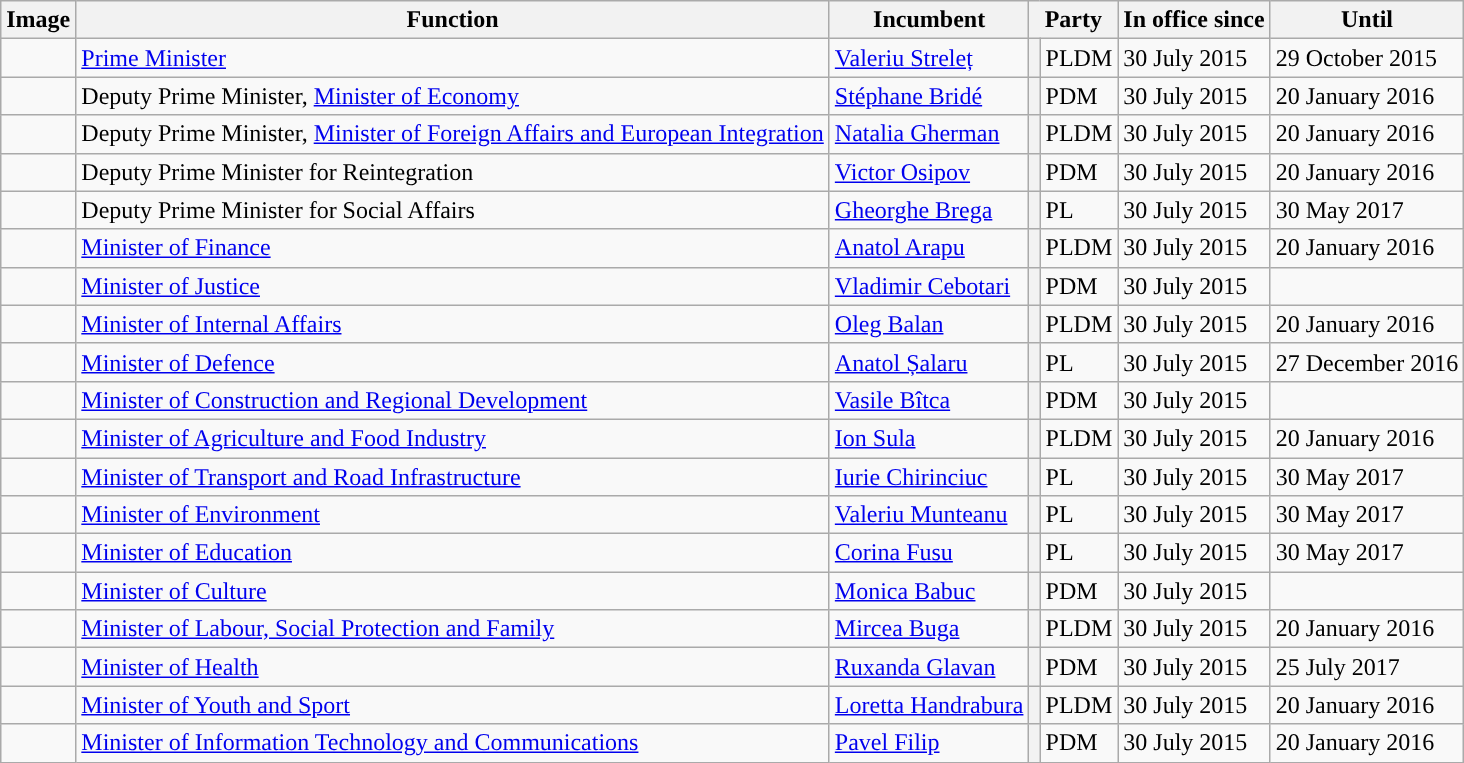<table class="wikitable">
<tr>
<th>Image</th>
<th>Function</th>
<th>Incumbent</th>
<th colspan="2">Party</th>
<th>In office since</th>
<th>Until</th>
</tr>
<tr>
<td></td>
<td><a href='#'>Prime Minister</a></td>
<td><a href='#'>Valeriu Streleț</a></td>
<th style="background-color: "></th>
<td>PLDM</td>
<td>30 July 2015</td>
<td>29 October 2015</td>
</tr>
<tr>
<td></td>
<td>Deputy Prime Minister, <a href='#'>Minister of Economy</a></td>
<td><a href='#'>Stéphane Bridé</a></td>
<th style="background-color: "></th>
<td>PDM</td>
<td>30 July 2015</td>
<td>20 January 2016</td>
</tr>
<tr>
<td></td>
<td>Deputy Prime Minister, <a href='#'>Minister of Foreign Affairs and European Integration</a></td>
<td><a href='#'>Natalia Gherman</a></td>
<th style="background-color: "></th>
<td>PLDM</td>
<td>30 July 2015</td>
<td>20 January 2016</td>
</tr>
<tr>
<td></td>
<td>Deputy Prime Minister for Reintegration</td>
<td><a href='#'>Victor Osipov</a></td>
<th style="background-color: "></th>
<td>PDM</td>
<td>30 July 2015</td>
<td>20 January 2016</td>
</tr>
<tr>
<td></td>
<td>Deputy Prime Minister for Social Affairs</td>
<td><a href='#'>Gheorghe Brega</a></td>
<th style="background-color: "></th>
<td>PL</td>
<td>30 July 2015</td>
<td>30 May 2017</td>
</tr>
<tr>
<td></td>
<td><a href='#'>Minister of Finance</a></td>
<td><a href='#'>Anatol Arapu</a></td>
<th style="background-color: "></th>
<td>PLDM</td>
<td>30 July 2015</td>
<td>20 January 2016</td>
</tr>
<tr>
<td></td>
<td><a href='#'>Minister of Justice</a></td>
<td><a href='#'>Vladimir Cebotari</a></td>
<th style="background-color: "></th>
<td>PDM</td>
<td>30 July 2015</td>
<td></td>
</tr>
<tr>
<td></td>
<td><a href='#'>Minister of Internal Affairs</a></td>
<td><a href='#'>Oleg Balan</a></td>
<th style="background-color: "></th>
<td>PLDM</td>
<td>30 July 2015</td>
<td>20 January 2016</td>
</tr>
<tr>
<td></td>
<td><a href='#'>Minister of Defence</a></td>
<td><a href='#'>Anatol Șalaru</a></td>
<th style="background-color: "></th>
<td>PL</td>
<td>30 July 2015</td>
<td>27 December 2016</td>
</tr>
<tr>
<td></td>
<td><a href='#'>Minister of Construction and Regional Development</a></td>
<td><a href='#'>Vasile Bîtca</a></td>
<th style="background-color: "></th>
<td>PDM</td>
<td>30 July 2015</td>
<td></td>
</tr>
<tr>
<td></td>
<td><a href='#'>Minister of Agriculture and Food Industry</a></td>
<td><a href='#'>Ion Sula</a></td>
<th style="background-color: "></th>
<td>PLDM</td>
<td>30 July 2015</td>
<td>20 January 2016</td>
</tr>
<tr>
<td></td>
<td><a href='#'>Minister of Transport and Road Infrastructure</a></td>
<td><a href='#'>Iurie Chirinciuc</a></td>
<th style="background-color: "></th>
<td>PL</td>
<td>30 July 2015</td>
<td>30 May 2017</td>
</tr>
<tr>
<td></td>
<td><a href='#'>Minister of Environment</a></td>
<td><a href='#'>Valeriu Munteanu</a></td>
<th style="background-color: "></th>
<td>PL</td>
<td>30 July 2015</td>
<td>30 May 2017</td>
</tr>
<tr>
<td></td>
<td><a href='#'>Minister of Education</a></td>
<td><a href='#'>Corina Fusu</a></td>
<th style="background-color: "></th>
<td>PL</td>
<td>30 July 2015</td>
<td>30 May 2017</td>
</tr>
<tr>
<td></td>
<td><a href='#'>Minister of Culture</a></td>
<td><a href='#'>Monica Babuc</a></td>
<th style="background-color: "></th>
<td>PDM</td>
<td>30 July 2015</td>
<td></td>
</tr>
<tr>
<td></td>
<td><a href='#'>Minister of Labour, Social Protection and Family</a></td>
<td><a href='#'>Mircea Buga</a></td>
<th style="background-color: "></th>
<td>PLDM</td>
<td>30 July 2015</td>
<td>20 January 2016</td>
</tr>
<tr>
<td></td>
<td><a href='#'>Minister of Health</a></td>
<td><a href='#'>Ruxanda Glavan</a></td>
<th style="background-color: "></th>
<td>PDM</td>
<td>30 July 2015</td>
<td>25 July 2017</td>
</tr>
<tr>
<td></td>
<td><a href='#'>Minister of Youth and Sport</a></td>
<td><a href='#'>Loretta Handrabura</a></td>
<th style="background-color: "></th>
<td>PLDM</td>
<td>30 July 2015</td>
<td>20 January 2016</td>
</tr>
<tr>
<td></td>
<td><a href='#'>Minister of Information Technology and Communications</a></td>
<td><a href='#'>Pavel Filip</a></td>
<th style="background-color: "></th>
<td>PDM</td>
<td>30 July 2015</td>
<td>20 January 2016</td>
</tr>
</table>
